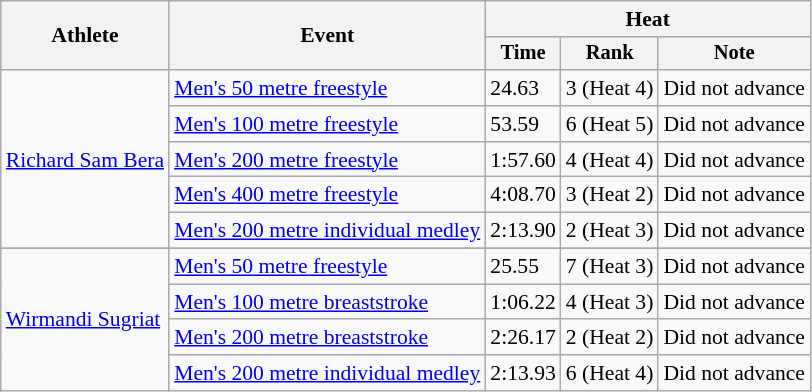<table class=wikitable style="font-size:90%">
<tr>
<th rowspan="2">Athlete</th>
<th rowspan="2">Event</th>
<th colspan="3">Heat</th>
</tr>
<tr style="font-size:95%">
<th>Time</th>
<th>Rank</th>
<th>Note</th>
</tr>
<tr align=center>
<td align=left rowspan=5><a href='#'>Richard Sam Bera</a></td>
<td align=left><a href='#'>Men's 50 metre freestyle</a></td>
<td align=left>24.63</td>
<td>3 (Heat 4)</td>
<td align=left>Did not advance</td>
</tr>
<tr>
<td align=left><a href='#'>Men's 100 metre freestyle</a></td>
<td align=left>53.59</td>
<td>6 (Heat 5)</td>
<td align=left>Did not advance</td>
</tr>
<tr>
<td align=left><a href='#'>Men's 200 metre freestyle</a></td>
<td align=left>1:57.60</td>
<td>4 (Heat 4)</td>
<td align=left>Did not advance</td>
</tr>
<tr>
<td align=left><a href='#'>Men's 400 metre freestyle</a></td>
<td align=left>4:08.70</td>
<td>3 (Heat 2)</td>
<td align=left>Did not advance</td>
</tr>
<tr>
<td align=left><a href='#'>Men's 200 metre individual medley</a></td>
<td align=left>2:13.90</td>
<td>2 (Heat 3)</td>
<td align=left>Did not advance</td>
</tr>
<tr>
</tr>
<tr align=center>
<td align=left rowspan=4><a href='#'>Wirmandi Sugriat</a></td>
<td align=left><a href='#'>Men's 50 metre freestyle</a></td>
<td align=left>25.55</td>
<td>7 (Heat 3)</td>
<td align=left>Did not advance</td>
</tr>
<tr>
<td align=left><a href='#'>Men's 100 metre breaststroke</a></td>
<td align=left>1:06.22</td>
<td>4 (Heat 3)</td>
<td align=left>Did not advance</td>
</tr>
<tr>
<td align=left><a href='#'>Men's 200 metre breaststroke</a></td>
<td align=left>2:26.17</td>
<td>2 (Heat 2)</td>
<td align=left>Did not advance</td>
</tr>
<tr>
<td align=left><a href='#'>Men's 200 metre individual medley</a></td>
<td align=left>2:13.93</td>
<td>6 (Heat 4)</td>
<td align=left>Did not advance</td>
</tr>
</table>
